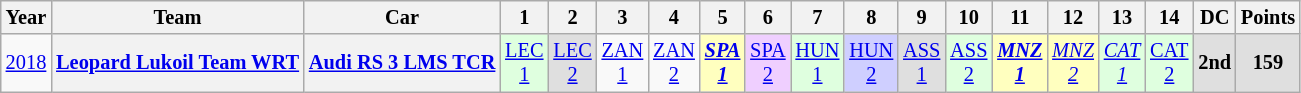<table class="wikitable" style="text-align:center; font-size:85%">
<tr>
<th>Year</th>
<th>Team</th>
<th>Car</th>
<th>1</th>
<th>2</th>
<th>3</th>
<th>4</th>
<th>5</th>
<th>6</th>
<th>7</th>
<th>8</th>
<th>9</th>
<th>10</th>
<th>11</th>
<th>12</th>
<th>13</th>
<th>14</th>
<th>DC</th>
<th>Points</th>
</tr>
<tr>
<td><a href='#'>2018</a></td>
<th nowrap><a href='#'>Leopard Lukoil Team WRT</a></th>
<th nowrap><a href='#'>Audi RS 3 LMS TCR</a></th>
<td style="background:#DFFFDF;"><a href='#'>LEC<br>1</a><br></td>
<td style="background:#DFDFDF;"><a href='#'>LEC<br>2</a><br></td>
<td><a href='#'>ZAN<br>1</a></td>
<td><a href='#'>ZAN<br>2</a></td>
<td style="background:#FFFFBF;"><strong><em><a href='#'>SPA<br>1</a></em></strong><br></td>
<td style="background:#EFCFFF;"><a href='#'>SPA<br>2</a><br></td>
<td style="background:#DFFFDF;"><a href='#'>HUN<br>1</a><br></td>
<td style="background:#CFCFFF;"><a href='#'>HUN<br>2</a><br></td>
<td style="background:#DFDFDF;"><a href='#'>ASS<br>1</a><br></td>
<td style="background:#DFFFDF;"><a href='#'>ASS<br>2</a><br></td>
<td style="background:#FFFFBF;"><strong><em><a href='#'>MNZ<br>1</a></em></strong><br></td>
<td style="background:#FFFFBF;"><em><a href='#'>MNZ<br>2</a></em><br></td>
<td style="background:#DFFFDF;"><em><a href='#'>CAT<br>1</a></em><br></td>
<td style="background:#DFFFDF;"><a href='#'>CAT<br>2</a><br></td>
<th style="background:#DFDFDF;">2nd</th>
<th style="background:#DFDFDF;">159</th>
</tr>
</table>
